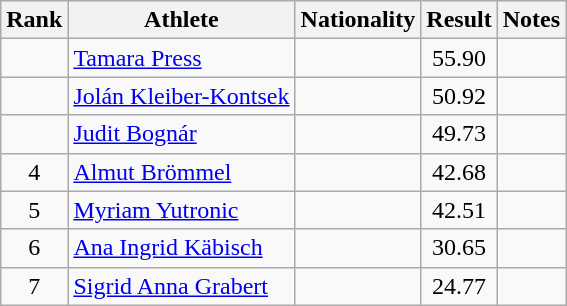<table class="wikitable sortable" style="text-align:center">
<tr>
<th>Rank</th>
<th>Athlete</th>
<th>Nationality</th>
<th>Result</th>
<th>Notes</th>
</tr>
<tr>
<td></td>
<td align=left><a href='#'>Tamara Press</a></td>
<td align=left></td>
<td>55.90</td>
<td></td>
</tr>
<tr>
<td></td>
<td align=left><a href='#'>Jolán Kleiber-Kontsek</a></td>
<td align=left></td>
<td>50.92</td>
<td></td>
</tr>
<tr>
<td></td>
<td align=left><a href='#'>Judit Bognár</a></td>
<td align=left></td>
<td>49.73</td>
<td></td>
</tr>
<tr>
<td>4</td>
<td align=left><a href='#'>Almut Brömmel</a></td>
<td align=left></td>
<td>42.68</td>
<td></td>
</tr>
<tr>
<td>5</td>
<td align=left><a href='#'>Myriam Yutronic</a></td>
<td align=left></td>
<td>42.51</td>
<td></td>
</tr>
<tr>
<td>6</td>
<td align=left><a href='#'>Ana Ingrid Käbisch</a></td>
<td align=left></td>
<td>30.65</td>
<td></td>
</tr>
<tr>
<td>7</td>
<td align=left><a href='#'>Sigrid Anna Grabert</a></td>
<td align=left></td>
<td>24.77</td>
<td></td>
</tr>
</table>
